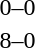<table style="text-align:center">
<tr>
<th width=200></th>
<th width=100></th>
<th width=200></th>
</tr>
<tr>
<td align=right></td>
<td>0–0</td>
<td align=left></td>
</tr>
<tr>
<td align=right><strong></strong></td>
<td>8–0</td>
<td align=left></td>
</tr>
</table>
